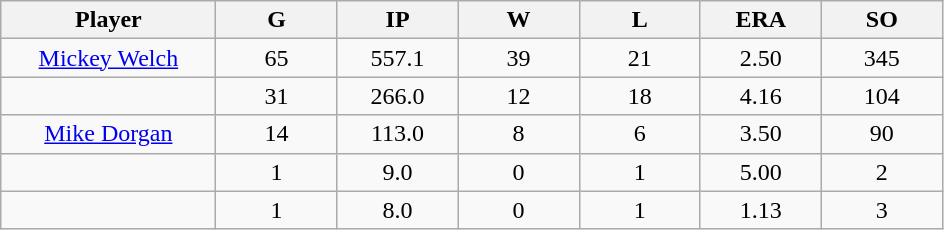<table class="wikitable sortable">
<tr>
<th bgcolor="#DDDDFF" width="16%">Player</th>
<th bgcolor="#DDDDFF" width="9%">G</th>
<th bgcolor="#DDDDFF" width="9%">IP</th>
<th bgcolor="#DDDDFF" width="9%">W</th>
<th bgcolor="#DDDDFF" width="9%">L</th>
<th bgcolor="#DDDDFF" width="9%">ERA</th>
<th bgcolor="#DDDDFF" width="9%">SO</th>
</tr>
<tr align="center">
<td><a href='#'>Mickey Welch</a></td>
<td>65</td>
<td>557.1</td>
<td>39</td>
<td>21</td>
<td>2.50</td>
<td>345</td>
</tr>
<tr align="center">
<td></td>
<td>31</td>
<td>266.0</td>
<td>12</td>
<td>18</td>
<td>4.16</td>
<td>104</td>
</tr>
<tr align="center">
<td><a href='#'>Mike Dorgan</a></td>
<td>14</td>
<td>113.0</td>
<td>8</td>
<td>6</td>
<td>3.50</td>
<td>90</td>
</tr>
<tr align="center">
<td></td>
<td>1</td>
<td>9.0</td>
<td>0</td>
<td>1</td>
<td>5.00</td>
<td>2</td>
</tr>
<tr align="center">
<td></td>
<td>1</td>
<td>8.0</td>
<td>0</td>
<td>1</td>
<td>1.13</td>
<td>3</td>
</tr>
</table>
